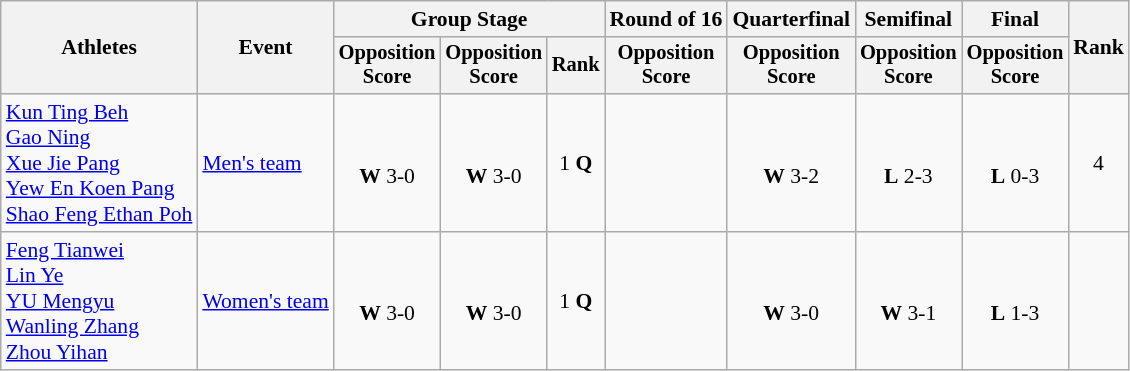<table class="wikitable" style="font-size:90%">
<tr>
<th rowspan=2>Athletes</th>
<th rowspan=2>Event</th>
<th colspan=3>Group Stage</th>
<th>Round of 16</th>
<th>Quarterfinal</th>
<th>Semifinal</th>
<th>Final</th>
<th rowspan=2>Rank</th>
</tr>
<tr style="font-size:95%">
<th>Opposition<br>Score</th>
<th>Opposition<br>Score</th>
<th>Rank</th>
<th>Opposition<br>Score</th>
<th>Opposition<br>Score</th>
<th>Opposition<br>Score</th>
<th>Opposition<br>Score</th>
</tr>
<tr align=center>
<td align=left><a href='#'>Kun Ting Beh</a><br><a href='#'>Gao Ning</a><br><a href='#'>Xue Jie Pang</a><br><a href='#'>Yew En Koen Pang</a><br><a href='#'>Shao Feng Ethan Poh</a></td>
<td align=left><a href='#'>Men's team</a></td>
<td><br><strong>W</strong> 3-0</td>
<td><br><strong>W</strong> 3-0</td>
<td>1 <strong>Q</strong></td>
<td></td>
<td><br><strong>W</strong> 3-2</td>
<td><br><strong>L</strong> 2-3</td>
<td><br><strong>L</strong> 0-3</td>
<td>4</td>
</tr>
<tr align=center>
<td align=left><a href='#'>Feng Tianwei</a><br><a href='#'>Lin Ye</a><br><a href='#'>YU Mengyu</a><br><a href='#'>Wanling Zhang</a><br><a href='#'>Zhou Yihan</a></td>
<td align=left><a href='#'>Women's team</a></td>
<td><br><strong>W</strong> 3-0</td>
<td><br><strong>W</strong> 3-0</td>
<td>1 <strong>Q</strong></td>
<td></td>
<td><br><strong>W</strong> 3-0</td>
<td><br><strong>W</strong> 3-1</td>
<td><br><strong>L</strong> 1-3</td>
<td></td>
</tr>
</table>
